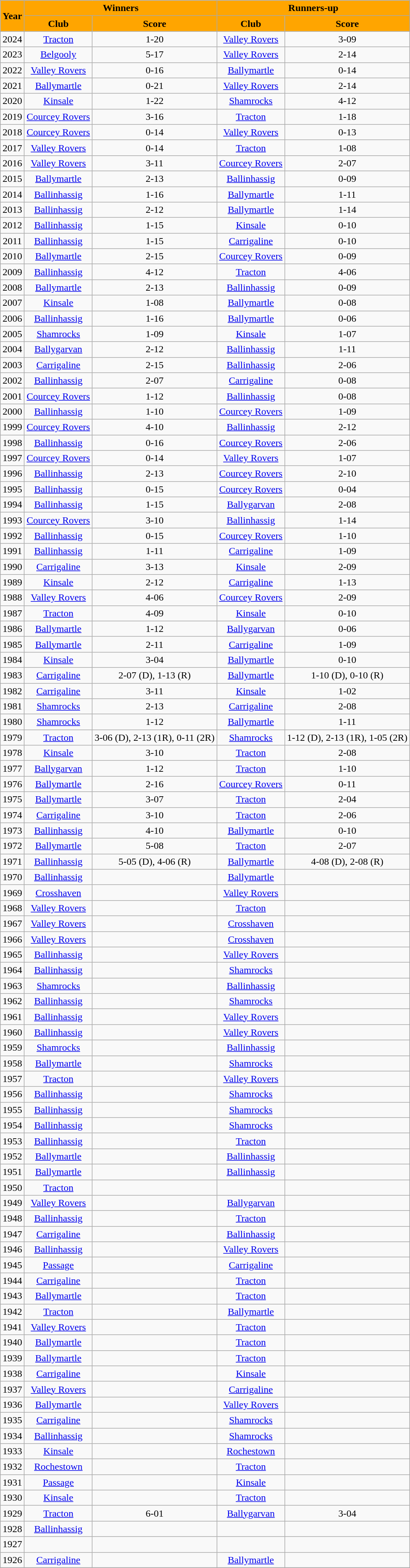<table class="wikitable sortable" style="text-align:center">
<tr>
<th rowspan="2" style="background:orange;color:black">Year</th>
<th colspan="2" style="background:orange;color:black">Winners</th>
<th colspan="2" style="background:orange;color:black">Runners-up</th>
</tr>
<tr>
<th style="background:orange;color:black">Club</th>
<th style="background:orange;color:black">Score</th>
<th style="background:orange;color:black">Club</th>
<th style="background:orange;color:black">Score</th>
</tr>
<tr>
<td>2024</td>
<td><a href='#'>Tracton</a></td>
<td>1-20</td>
<td><a href='#'>Valley Rovers</a></td>
<td>3-09</td>
</tr>
<tr>
<td>2023</td>
<td><a href='#'>Belgooly</a></td>
<td>5-17</td>
<td><a href='#'>Valley Rovers</a></td>
<td>2-14</td>
</tr>
<tr>
<td>2022</td>
<td><a href='#'>Valley Rovers</a></td>
<td>0-16</td>
<td><a href='#'>Ballymartle</a></td>
<td>0-14</td>
</tr>
<tr>
<td>2021</td>
<td><a href='#'>Ballymartle</a></td>
<td>0-21</td>
<td><a href='#'>Valley Rovers</a></td>
<td>2-14</td>
</tr>
<tr>
<td>2020</td>
<td><a href='#'>Kinsale</a></td>
<td>1-22</td>
<td><a href='#'>Shamrocks</a></td>
<td>4-12</td>
</tr>
<tr>
<td>2019</td>
<td><a href='#'>Courcey Rovers</a></td>
<td>3-16</td>
<td><a href='#'>Tracton</a></td>
<td>1-18</td>
</tr>
<tr>
<td>2018</td>
<td><a href='#'>Courcey Rovers</a></td>
<td>0-14</td>
<td><a href='#'>Valley Rovers</a></td>
<td>0-13</td>
</tr>
<tr>
<td>2017</td>
<td><a href='#'>Valley Rovers</a></td>
<td>0-14</td>
<td><a href='#'>Tracton</a></td>
<td>1-08</td>
</tr>
<tr>
<td>2016</td>
<td><a href='#'>Valley Rovers</a></td>
<td>3-11</td>
<td><a href='#'>Courcey Rovers</a></td>
<td>2-07</td>
</tr>
<tr>
<td>2015</td>
<td><a href='#'>Ballymartle</a></td>
<td>2-13</td>
<td><a href='#'>Ballinhassig</a></td>
<td>0-09</td>
</tr>
<tr>
<td>2014</td>
<td><a href='#'>Ballinhassig</a></td>
<td>1-16</td>
<td><a href='#'>Ballymartle</a></td>
<td>1-11</td>
</tr>
<tr>
<td>2013</td>
<td><a href='#'>Ballinhassig</a></td>
<td>2-12</td>
<td><a href='#'>Ballymartle</a></td>
<td>1-14</td>
</tr>
<tr>
<td>2012</td>
<td><a href='#'>Ballinhassig</a></td>
<td>1-15</td>
<td><a href='#'>Kinsale</a></td>
<td>0-10</td>
</tr>
<tr>
<td>2011</td>
<td><a href='#'>Ballinhassig</a></td>
<td>1-15</td>
<td><a href='#'>Carrigaline</a></td>
<td>0-10</td>
</tr>
<tr>
<td>2010</td>
<td><a href='#'>Ballymartle</a></td>
<td>2-15</td>
<td><a href='#'>Courcey Rovers</a></td>
<td>0-09</td>
</tr>
<tr>
<td>2009</td>
<td><a href='#'>Ballinhassig</a></td>
<td>4-12</td>
<td><a href='#'>Tracton</a></td>
<td>4-06</td>
</tr>
<tr>
<td>2008</td>
<td><a href='#'>Ballymartle</a></td>
<td>2-13</td>
<td><a href='#'>Ballinhassig</a></td>
<td>0-09</td>
</tr>
<tr>
<td>2007</td>
<td><a href='#'>Kinsale</a></td>
<td>1-08</td>
<td><a href='#'>Ballymartle</a></td>
<td>0-08</td>
</tr>
<tr>
<td>2006</td>
<td><a href='#'>Ballinhassig</a></td>
<td>1-16</td>
<td><a href='#'>Ballymartle</a></td>
<td>0-06</td>
</tr>
<tr>
<td>2005</td>
<td><a href='#'>Shamrocks</a></td>
<td>1-09</td>
<td><a href='#'>Kinsale</a></td>
<td>1-07</td>
</tr>
<tr>
<td>2004</td>
<td><a href='#'>Ballygarvan</a></td>
<td>2-12</td>
<td><a href='#'>Ballinhassig</a></td>
<td>1-11</td>
</tr>
<tr>
<td>2003</td>
<td><a href='#'>Carrigaline</a></td>
<td>2-15</td>
<td><a href='#'>Ballinhassig</a></td>
<td>2-06</td>
</tr>
<tr>
<td>2002</td>
<td><a href='#'>Ballinhassig</a></td>
<td>2-07</td>
<td><a href='#'>Carrigaline</a></td>
<td>0-08</td>
</tr>
<tr>
<td>2001</td>
<td><a href='#'>Courcey Rovers</a></td>
<td>1-12</td>
<td><a href='#'>Ballinhassig</a></td>
<td>0-08</td>
</tr>
<tr>
<td>2000</td>
<td><a href='#'>Ballinhassig</a></td>
<td>1-10</td>
<td><a href='#'>Courcey Rovers</a></td>
<td>1-09</td>
</tr>
<tr>
<td>1999</td>
<td><a href='#'>Courcey Rovers</a></td>
<td>4-10</td>
<td><a href='#'>Ballinhassig</a></td>
<td>2-12</td>
</tr>
<tr>
<td>1998</td>
<td><a href='#'>Ballinhassig</a></td>
<td>0-16</td>
<td><a href='#'>Courcey Rovers</a></td>
<td>2-06</td>
</tr>
<tr>
<td>1997</td>
<td><a href='#'>Courcey Rovers</a></td>
<td>0-14</td>
<td><a href='#'>Valley Rovers</a></td>
<td>1-07</td>
</tr>
<tr>
<td>1996</td>
<td><a href='#'>Ballinhassig</a></td>
<td>2-13</td>
<td><a href='#'>Courcey Rovers</a></td>
<td>2-10</td>
</tr>
<tr>
<td>1995</td>
<td><a href='#'>Ballinhassig</a></td>
<td>0-15</td>
<td><a href='#'>Courcey Rovers</a></td>
<td>0-04</td>
</tr>
<tr>
<td>1994</td>
<td><a href='#'>Ballinhassig</a></td>
<td>1-15</td>
<td><a href='#'>Ballygarvan</a></td>
<td>2-08</td>
</tr>
<tr>
<td>1993</td>
<td><a href='#'>Courcey Rovers</a></td>
<td>3-10</td>
<td><a href='#'>Ballinhassig</a></td>
<td>1-14</td>
</tr>
<tr>
<td>1992</td>
<td><a href='#'>Ballinhassig</a></td>
<td>0-15</td>
<td><a href='#'>Courcey Rovers</a></td>
<td>1-10</td>
</tr>
<tr>
<td>1991</td>
<td><a href='#'>Ballinhassig</a></td>
<td>1-11</td>
<td><a href='#'>Carrigaline</a></td>
<td>1-09</td>
</tr>
<tr>
<td>1990</td>
<td><a href='#'>Carrigaline</a></td>
<td>3-13</td>
<td><a href='#'>Kinsale</a></td>
<td>2-09</td>
</tr>
<tr>
<td>1989</td>
<td><a href='#'>Kinsale</a></td>
<td>2-12</td>
<td><a href='#'>Carrigaline</a></td>
<td>1-13</td>
</tr>
<tr>
<td>1988</td>
<td><a href='#'>Valley Rovers</a></td>
<td>4-06</td>
<td><a href='#'>Courcey Rovers</a></td>
<td>2-09</td>
</tr>
<tr>
<td>1987</td>
<td><a href='#'>Tracton</a></td>
<td>4-09</td>
<td><a href='#'>Kinsale</a></td>
<td>0-10</td>
</tr>
<tr>
<td>1986</td>
<td><a href='#'>Ballymartle</a></td>
<td>1-12</td>
<td><a href='#'>Ballygarvan</a></td>
<td>0-06</td>
</tr>
<tr>
<td>1985</td>
<td><a href='#'>Ballymartle</a></td>
<td>2-11</td>
<td><a href='#'>Carrigaline</a></td>
<td>1-09</td>
</tr>
<tr>
<td>1984</td>
<td><a href='#'>Kinsale</a></td>
<td>3-04</td>
<td><a href='#'>Ballymartle</a></td>
<td>0-10</td>
</tr>
<tr>
<td>1983</td>
<td><a href='#'>Carrigaline</a></td>
<td>2-07 (D), 1-13 (R)</td>
<td><a href='#'>Ballymartle</a></td>
<td>1-10 (D), 0-10 (R)</td>
</tr>
<tr>
<td>1982</td>
<td><a href='#'>Carrigaline</a></td>
<td>3-11</td>
<td><a href='#'>Kinsale</a></td>
<td>1-02</td>
</tr>
<tr>
<td>1981</td>
<td><a href='#'>Shamrocks</a></td>
<td>2-13</td>
<td><a href='#'>Carrigaline</a></td>
<td>2-08</td>
</tr>
<tr>
<td>1980</td>
<td><a href='#'>Shamrocks</a></td>
<td>1-12</td>
<td><a href='#'>Ballymartle</a></td>
<td>1-11</td>
</tr>
<tr>
<td>1979</td>
<td><a href='#'>Tracton</a></td>
<td>3-06 (D), 2-13 (1R), 0-11 (2R)</td>
<td><a href='#'>Shamrocks</a></td>
<td>1-12 (D), 2-13 (1R), 1-05 (2R)</td>
</tr>
<tr>
<td>1978</td>
<td><a href='#'>Kinsale</a></td>
<td>3-10</td>
<td><a href='#'>Tracton</a></td>
<td>2-08</td>
</tr>
<tr>
<td>1977</td>
<td><a href='#'>Ballygarvan</a></td>
<td>1-12</td>
<td><a href='#'>Tracton</a></td>
<td>1-10</td>
</tr>
<tr>
<td>1976</td>
<td><a href='#'>Ballymartle</a></td>
<td>2-16</td>
<td><a href='#'>Courcey Rovers</a></td>
<td>0-11</td>
</tr>
<tr>
<td>1975</td>
<td><a href='#'>Ballymartle</a></td>
<td>3-07</td>
<td><a href='#'>Tracton</a></td>
<td>2-04</td>
</tr>
<tr>
<td>1974</td>
<td><a href='#'>Carrigaline</a></td>
<td>3-10</td>
<td><a href='#'>Tracton</a></td>
<td>2-06</td>
</tr>
<tr>
<td>1973</td>
<td><a href='#'>Ballinhassig</a></td>
<td>4-10</td>
<td><a href='#'>Ballymartle</a></td>
<td>0-10</td>
</tr>
<tr>
<td>1972</td>
<td><a href='#'>Ballymartle</a></td>
<td>5-08</td>
<td><a href='#'>Tracton</a></td>
<td>2-07</td>
</tr>
<tr>
<td>1971</td>
<td><a href='#'>Ballinhassig</a></td>
<td>5-05 (D), 4-06 (R)</td>
<td><a href='#'>Ballymartle</a></td>
<td>4-08 (D), 2-08 (R)</td>
</tr>
<tr>
<td>1970</td>
<td><a href='#'>Ballinhassig</a></td>
<td></td>
<td><a href='#'>Ballymartle</a></td>
<td></td>
</tr>
<tr>
<td>1969</td>
<td><a href='#'>Crosshaven</a></td>
<td></td>
<td><a href='#'>Valley Rovers</a></td>
<td></td>
</tr>
<tr>
<td>1968</td>
<td><a href='#'>Valley Rovers</a></td>
<td></td>
<td><a href='#'>Tracton</a></td>
<td></td>
</tr>
<tr>
<td>1967</td>
<td><a href='#'>Valley Rovers</a></td>
<td></td>
<td><a href='#'>Crosshaven</a></td>
<td></td>
</tr>
<tr>
<td>1966</td>
<td><a href='#'>Valley Rovers</a></td>
<td></td>
<td><a href='#'>Crosshaven</a></td>
<td></td>
</tr>
<tr>
<td>1965</td>
<td><a href='#'>Ballinhassig</a></td>
<td></td>
<td><a href='#'>Valley Rovers</a></td>
<td></td>
</tr>
<tr>
<td>1964</td>
<td><a href='#'>Ballinhassig</a></td>
<td></td>
<td><a href='#'>Shamrocks</a></td>
<td></td>
</tr>
<tr>
<td>1963</td>
<td><a href='#'>Shamrocks</a></td>
<td></td>
<td><a href='#'>Ballinhassig</a></td>
<td></td>
</tr>
<tr>
<td>1962</td>
<td><a href='#'>Ballinhassig</a></td>
<td></td>
<td><a href='#'>Shamrocks</a></td>
<td></td>
</tr>
<tr>
<td>1961</td>
<td><a href='#'>Ballinhassig</a></td>
<td></td>
<td><a href='#'>Valley Rovers</a></td>
<td></td>
</tr>
<tr>
<td>1960</td>
<td><a href='#'>Ballinhassig</a></td>
<td></td>
<td><a href='#'>Valley Rovers</a></td>
<td></td>
</tr>
<tr>
<td>1959</td>
<td><a href='#'>Shamrocks</a></td>
<td></td>
<td><a href='#'>Ballinhassig</a></td>
<td></td>
</tr>
<tr>
<td>1958</td>
<td><a href='#'>Ballymartle</a></td>
<td></td>
<td><a href='#'>Shamrocks</a></td>
<td></td>
</tr>
<tr>
<td>1957</td>
<td><a href='#'>Tracton</a></td>
<td></td>
<td><a href='#'>Valley Rovers</a></td>
<td></td>
</tr>
<tr>
<td>1956</td>
<td><a href='#'>Ballinhassig</a></td>
<td></td>
<td><a href='#'>Shamrocks</a></td>
<td></td>
</tr>
<tr>
<td>1955</td>
<td><a href='#'>Ballinhassig</a></td>
<td></td>
<td><a href='#'>Shamrocks</a></td>
<td></td>
</tr>
<tr>
<td>1954</td>
<td><a href='#'>Ballinhassig</a></td>
<td></td>
<td><a href='#'>Shamrocks</a></td>
<td></td>
</tr>
<tr>
<td>1953</td>
<td><a href='#'>Ballinhassig</a></td>
<td></td>
<td><a href='#'>Tracton</a></td>
<td></td>
</tr>
<tr>
<td>1952</td>
<td><a href='#'>Ballymartle</a></td>
<td></td>
<td><a href='#'>Ballinhassig</a></td>
<td></td>
</tr>
<tr>
<td>1951</td>
<td><a href='#'>Ballymartle</a></td>
<td></td>
<td><a href='#'>Ballinhassig</a></td>
<td></td>
</tr>
<tr>
<td>1950</td>
<td><a href='#'>Tracton</a></td>
<td></td>
<td></td>
</tr>
<tr>
<td>1949</td>
<td><a href='#'>Valley Rovers</a></td>
<td></td>
<td><a href='#'>Ballygarvan</a></td>
<td></td>
</tr>
<tr>
<td>1948</td>
<td><a href='#'>Ballinhassig</a></td>
<td></td>
<td><a href='#'>Tracton</a></td>
<td></td>
</tr>
<tr>
<td>1947</td>
<td><a href='#'>Carrigaline</a></td>
<td></td>
<td><a href='#'>Ballinhassig</a></td>
<td></td>
</tr>
<tr>
<td>1946</td>
<td><a href='#'>Ballinhassig</a></td>
<td></td>
<td><a href='#'>Valley Rovers</a></td>
<td></td>
</tr>
<tr>
<td>1945</td>
<td><a href='#'>Passage</a></td>
<td></td>
<td><a href='#'>Carrigaline</a></td>
<td></td>
</tr>
<tr>
<td>1944</td>
<td><a href='#'>Carrigaline</a></td>
<td></td>
<td><a href='#'>Tracton</a></td>
<td></td>
</tr>
<tr>
<td>1943</td>
<td><a href='#'>Ballymartle</a></td>
<td></td>
<td><a href='#'>Tracton</a></td>
<td></td>
</tr>
<tr>
<td>1942</td>
<td><a href='#'>Tracton</a></td>
<td></td>
<td><a href='#'>Ballymartle</a></td>
<td></td>
</tr>
<tr>
<td>1941</td>
<td><a href='#'>Valley Rovers</a></td>
<td></td>
<td><a href='#'>Tracton</a></td>
<td></td>
</tr>
<tr>
<td>1940</td>
<td><a href='#'>Ballymartle</a></td>
<td></td>
<td><a href='#'>Tracton</a></td>
<td></td>
</tr>
<tr>
<td>1939</td>
<td><a href='#'>Ballymartle</a></td>
<td></td>
<td><a href='#'>Tracton</a></td>
<td></td>
</tr>
<tr>
<td>1938</td>
<td><a href='#'>Carrigaline</a></td>
<td></td>
<td><a href='#'>Kinsale</a></td>
<td></td>
</tr>
<tr>
<td>1937</td>
<td><a href='#'>Valley Rovers</a></td>
<td></td>
<td><a href='#'>Carrigaline</a></td>
<td></td>
</tr>
<tr>
<td>1936</td>
<td><a href='#'>Ballymartle</a></td>
<td></td>
<td><a href='#'>Valley Rovers</a></td>
<td></td>
</tr>
<tr>
<td>1935</td>
<td><a href='#'>Carrigaline</a></td>
<td></td>
<td><a href='#'>Shamrocks</a></td>
<td></td>
</tr>
<tr>
<td>1934</td>
<td><a href='#'>Ballinhassig</a></td>
<td></td>
<td><a href='#'>Shamrocks</a></td>
<td></td>
</tr>
<tr>
<td>1933</td>
<td><a href='#'>Kinsale</a></td>
<td></td>
<td><a href='#'>Rochestown</a></td>
<td></td>
</tr>
<tr>
<td>1932</td>
<td><a href='#'>Rochestown</a></td>
<td></td>
<td><a href='#'>Tracton</a></td>
<td></td>
</tr>
<tr>
<td>1931</td>
<td><a href='#'>Passage</a></td>
<td></td>
<td><a href='#'>Kinsale</a></td>
<td></td>
</tr>
<tr>
<td>1930</td>
<td><a href='#'>Kinsale</a></td>
<td></td>
<td><a href='#'>Tracton</a></td>
<td></td>
</tr>
<tr>
<td>1929</td>
<td><a href='#'>Tracton</a></td>
<td>6-01</td>
<td><a href='#'>Ballygarvan</a></td>
<td>3-04</td>
</tr>
<tr>
<td>1928</td>
<td><a href='#'>Ballinhassig</a></td>
<td></td>
<td></td>
<td></td>
</tr>
<tr>
<td>1927</td>
<td></td>
<td></td>
<td></td>
<td></td>
</tr>
<tr>
<td>1926</td>
<td><a href='#'>Carrigaline</a></td>
<td></td>
<td><a href='#'>Ballymartle</a></td>
<td></td>
</tr>
<tr>
</tr>
</table>
